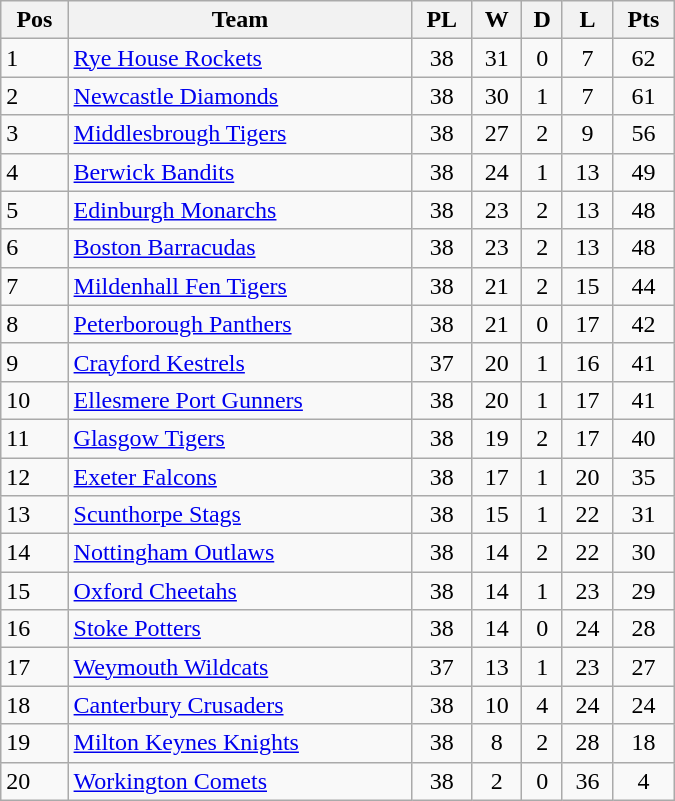<table class=wikitable width="450">
<tr>
<th>Pos</th>
<th>Team</th>
<th>PL</th>
<th>W</th>
<th>D</th>
<th>L</th>
<th>Pts</th>
</tr>
<tr>
<td>1</td>
<td><a href='#'>Rye House Rockets</a></td>
<td align="center">38</td>
<td align="center">31</td>
<td align="center">0</td>
<td align="center">7</td>
<td align="center">62</td>
</tr>
<tr>
<td>2</td>
<td><a href='#'>Newcastle Diamonds</a></td>
<td align="center">38</td>
<td align="center">30</td>
<td align="center">1</td>
<td align="center">7</td>
<td align="center">61</td>
</tr>
<tr>
<td>3</td>
<td><a href='#'>Middlesbrough Tigers</a></td>
<td align="center">38</td>
<td align="center">27</td>
<td align="center">2</td>
<td align="center">9</td>
<td align="center">56</td>
</tr>
<tr>
<td>4</td>
<td><a href='#'>Berwick Bandits</a></td>
<td align="center">38</td>
<td align="center">24</td>
<td align="center">1</td>
<td align="center">13</td>
<td align="center">49</td>
</tr>
<tr>
<td>5</td>
<td><a href='#'>Edinburgh Monarchs</a></td>
<td align="center">38</td>
<td align="center">23</td>
<td align="center">2</td>
<td align="center">13</td>
<td align="center">48</td>
</tr>
<tr>
<td>6</td>
<td><a href='#'>Boston Barracudas</a></td>
<td align="center">38</td>
<td align="center">23</td>
<td align="center">2</td>
<td align="center">13</td>
<td align="center">48</td>
</tr>
<tr>
<td>7</td>
<td><a href='#'>Mildenhall Fen Tigers</a></td>
<td align="center">38</td>
<td align="center">21</td>
<td align="center">2</td>
<td align="center">15</td>
<td align="center">44</td>
</tr>
<tr>
<td>8</td>
<td><a href='#'>Peterborough Panthers</a></td>
<td align="center">38</td>
<td align="center">21</td>
<td align="center">0</td>
<td align="center">17</td>
<td align="center">42</td>
</tr>
<tr>
<td>9</td>
<td><a href='#'>Crayford Kestrels</a></td>
<td align="center">37</td>
<td align="center">20</td>
<td align="center">1</td>
<td align="center">16</td>
<td align="center">41</td>
</tr>
<tr>
<td>10</td>
<td><a href='#'>Ellesmere Port Gunners</a></td>
<td align="center">38</td>
<td align="center">20</td>
<td align="center">1</td>
<td align="center">17</td>
<td align="center">41</td>
</tr>
<tr>
<td>11</td>
<td><a href='#'>Glasgow Tigers</a></td>
<td align="center">38</td>
<td align="center">19</td>
<td align="center">2</td>
<td align="center">17</td>
<td align="center">40</td>
</tr>
<tr>
<td>12</td>
<td><a href='#'>Exeter Falcons</a></td>
<td align="center">38</td>
<td align="center">17</td>
<td align="center">1</td>
<td align="center">20</td>
<td align="center">35</td>
</tr>
<tr>
<td>13</td>
<td><a href='#'>Scunthorpe Stags</a></td>
<td align="center">38</td>
<td align="center">15</td>
<td align="center">1</td>
<td align="center">22</td>
<td align="center">31</td>
</tr>
<tr>
<td>14</td>
<td><a href='#'>Nottingham Outlaws</a></td>
<td align="center">38</td>
<td align="center">14</td>
<td align="center">2</td>
<td align="center">22</td>
<td align="center">30</td>
</tr>
<tr>
<td>15</td>
<td><a href='#'>Oxford Cheetahs</a></td>
<td align="center">38</td>
<td align="center">14</td>
<td align="center">1</td>
<td align="center">23</td>
<td align="center">29</td>
</tr>
<tr>
<td>16</td>
<td><a href='#'>Stoke Potters</a></td>
<td align="center">38</td>
<td align="center">14</td>
<td align="center">0</td>
<td align="center">24</td>
<td align="center">28</td>
</tr>
<tr>
<td>17</td>
<td><a href='#'>Weymouth Wildcats</a></td>
<td align="center">37</td>
<td align="center">13</td>
<td align="center">1</td>
<td align="center">23</td>
<td align="center">27</td>
</tr>
<tr>
<td>18</td>
<td><a href='#'>Canterbury Crusaders</a></td>
<td align="center">38</td>
<td align="center">10</td>
<td align="center">4</td>
<td align="center">24</td>
<td align="center">24</td>
</tr>
<tr>
<td>19</td>
<td><a href='#'>Milton Keynes Knights</a></td>
<td align="center">38</td>
<td align="center">8</td>
<td align="center">2</td>
<td align="center">28</td>
<td align="center">18</td>
</tr>
<tr>
<td>20</td>
<td><a href='#'>Workington Comets</a></td>
<td align="center">38</td>
<td align="center">2</td>
<td align="center">0</td>
<td align="center">36</td>
<td align="center">4</td>
</tr>
</table>
